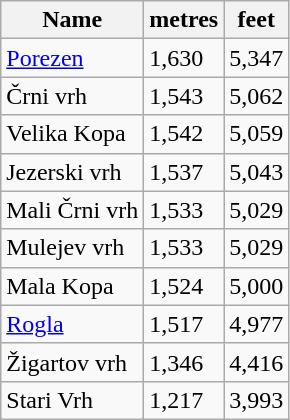<table class="wikitable sortable">
<tr>
<th>Name</th>
<th>metres</th>
<th>feet</th>
</tr>
<tr>
<td><a href='#'>Porezen</a></td>
<td>1,630</td>
<td>5,347</td>
</tr>
<tr>
<td>Črni vrh</td>
<td>1,543</td>
<td>5,062</td>
</tr>
<tr>
<td>Velika Kopa</td>
<td>1,542</td>
<td>5,059</td>
</tr>
<tr>
<td>Jezerski vrh</td>
<td>1,537</td>
<td>5,043</td>
</tr>
<tr>
<td>Mali Črni vrh</td>
<td>1,533</td>
<td>5,029</td>
</tr>
<tr>
<td>Mulejev vrh</td>
<td>1,533</td>
<td>5,029</td>
</tr>
<tr>
<td>Mala Kopa</td>
<td>1,524</td>
<td>5,000</td>
</tr>
<tr>
<td><a href='#'>Rogla</a></td>
<td>1,517</td>
<td>4,977</td>
</tr>
<tr>
<td>Žigartov vrh</td>
<td>1,346</td>
<td>4,416</td>
</tr>
<tr>
<td>Stari Vrh</td>
<td>1,217</td>
<td>3,993</td>
</tr>
</table>
